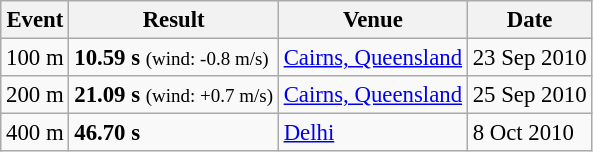<table class="wikitable" style="border-collapse: collapse; font-size: 95%;">
<tr>
<th>Event</th>
<th>Result</th>
<th>Venue</th>
<th>Date</th>
</tr>
<tr>
<td>100 m</td>
<td><strong>10.59 s</strong> <small>(wind: -0.8 m/s)</small></td>
<td> <a href='#'>Cairns, Queensland</a></td>
<td>23 Sep 2010</td>
</tr>
<tr>
<td>200 m</td>
<td><strong>21.09 s</strong> <small>(wind: +0.7 m/s)</small></td>
<td> <a href='#'>Cairns, Queensland</a></td>
<td>25 Sep 2010</td>
</tr>
<tr>
<td>400 m</td>
<td><strong>46.70 s</strong></td>
<td> <a href='#'>Delhi</a></td>
<td>8 Oct 2010</td>
</tr>
</table>
